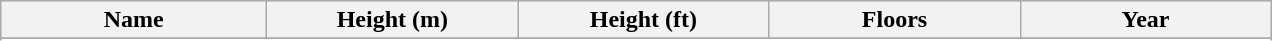<table class = "wikitable sortable">
<tr ---- align="center" valign="top" bgcolor="#dddddd">
<th width="170px">Name</th>
<th width="160px">Height (m)<br></th>
<th width="160px">Height (ft)<br></th>
<th width="160px">Floors</th>
<th width="160px">Year</th>
</tr>
<tr>
</tr>
<tr>
</tr>
</table>
